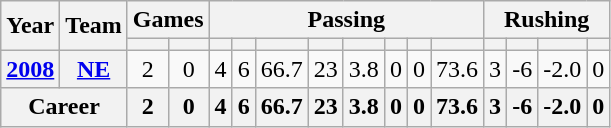<table class="wikitable" style="text-align:center;">
<tr>
<th rowspan="2">Year</th>
<th rowspan="2">Team</th>
<th colspan="2">Games</th>
<th colspan="8">Passing</th>
<th colspan="4">Rushing</th>
</tr>
<tr>
<th></th>
<th></th>
<th></th>
<th></th>
<th></th>
<th></th>
<th></th>
<th></th>
<th></th>
<th></th>
<th></th>
<th></th>
<th></th>
<th></th>
</tr>
<tr>
<th><a href='#'>2008</a></th>
<th><a href='#'>NE</a></th>
<td>2</td>
<td>0</td>
<td>4</td>
<td>6</td>
<td>66.7</td>
<td>23</td>
<td>3.8</td>
<td>0</td>
<td>0</td>
<td>73.6</td>
<td>3</td>
<td>-6</td>
<td>-2.0</td>
<td>0</td>
</tr>
<tr>
<th colspan="2">Career</th>
<th>2</th>
<th>0</th>
<th>4</th>
<th>6</th>
<th>66.7</th>
<th>23</th>
<th>3.8</th>
<th>0</th>
<th>0</th>
<th>73.6</th>
<th>3</th>
<th>-6</th>
<th>-2.0</th>
<th>0</th>
</tr>
</table>
